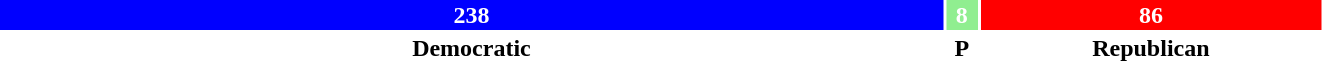<table style="width:70%; text-align:center;">
<tr style="color:white;">
<td style="background:blue; width:71.69%;"><strong>238</strong></td>
<td style="background:lightgreen; width:2.41%;"><strong>8</strong></td>
<td style="background:red; width:25.90%;"><strong>86</strong></td>
</tr>
<tr>
<td><span><strong>Democratic</strong></span></td>
<td><span><strong>P</strong></span></td>
<td><span><strong>Republican</strong></span></td>
</tr>
</table>
